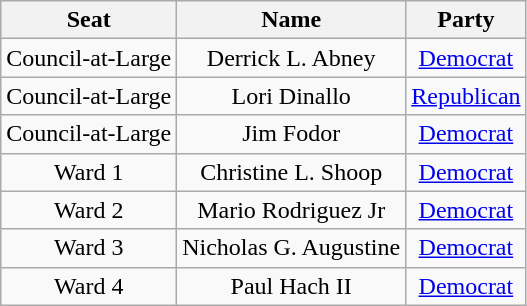<table class="wikitable" style="text-align:center">
<tr>
<th>Seat</th>
<th>Name</th>
<th>Party</th>
</tr>
<tr>
<td>Council-at-Large</td>
<td>Derrick L. Abney</td>
<td><a href='#'>Democrat</a></td>
</tr>
<tr>
<td>Council-at-Large</td>
<td>Lori Dinallo</td>
<td><a href='#'>Republican</a></td>
</tr>
<tr>
<td>Council-at-Large</td>
<td>Jim Fodor</td>
<td><a href='#'>Democrat</a></td>
</tr>
<tr>
<td>Ward 1</td>
<td>Christine L. Shoop</td>
<td><a href='#'>Democrat</a></td>
</tr>
<tr>
<td>Ward 2</td>
<td>Mario Rodriguez Jr</td>
<td><a href='#'>Democrat</a></td>
</tr>
<tr>
<td>Ward 3</td>
<td>Nicholas G. Augustine</td>
<td><a href='#'>Democrat</a></td>
</tr>
<tr>
<td>Ward 4</td>
<td>Paul Hach II</td>
<td><a href='#'>Democrat</a></td>
</tr>
</table>
